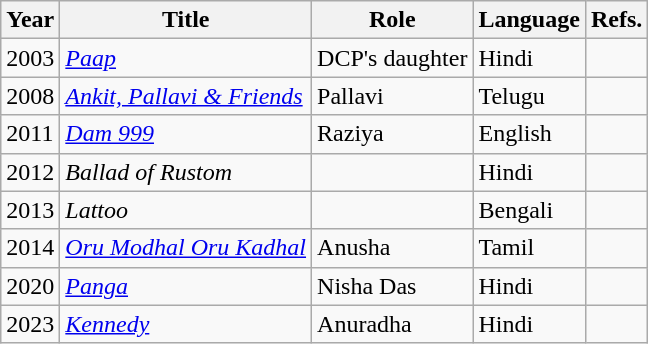<table class="wikitable sortable">
<tr>
<th>Year</th>
<th>Title</th>
<th>Role</th>
<th>Language</th>
<th>Refs.</th>
</tr>
<tr>
<td>2003</td>
<td><em><a href='#'>Paap</a></em></td>
<td>DCP's daughter</td>
<td>Hindi</td>
<td></td>
</tr>
<tr>
<td>2008</td>
<td><em><a href='#'>Ankit, Pallavi & Friends</a></em></td>
<td>Pallavi</td>
<td>Telugu</td>
<td></td>
</tr>
<tr>
<td>2011</td>
<td><em><a href='#'>Dam 999</a></em></td>
<td>Raziya</td>
<td>English</td>
<td></td>
</tr>
<tr>
<td>2012</td>
<td><em>Ballad of Rustom</em></td>
<td></td>
<td>Hindi</td>
<td></td>
</tr>
<tr>
<td>2013</td>
<td><em>Lattoo</em></td>
<td></td>
<td>Bengali</td>
<td></td>
</tr>
<tr>
<td>2014</td>
<td><em><a href='#'>Oru Modhal Oru Kadhal</a></em></td>
<td>Anusha</td>
<td>Tamil</td>
<td></td>
</tr>
<tr>
<td>2020</td>
<td><em><a href='#'>Panga</a></em></td>
<td>Nisha Das</td>
<td>Hindi</td>
<td></td>
</tr>
<tr>
<td>2023</td>
<td><em><a href='#'>Kennedy</a></em></td>
<td>Anuradha</td>
<td>Hindi</td>
<td></td>
</tr>
</table>
